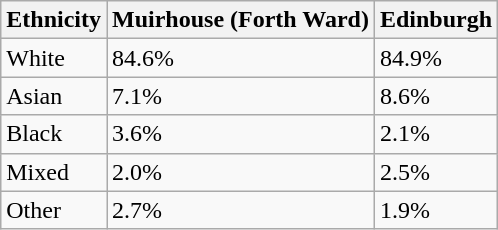<table class="wikitable">
<tr>
<th>Ethnicity</th>
<th>Muirhouse (Forth Ward)</th>
<th>Edinburgh</th>
</tr>
<tr>
<td>White</td>
<td>84.6%</td>
<td>84.9%</td>
</tr>
<tr>
<td>Asian</td>
<td>7.1%</td>
<td>8.6%</td>
</tr>
<tr>
<td>Black</td>
<td>3.6%</td>
<td>2.1%</td>
</tr>
<tr>
<td>Mixed</td>
<td>2.0%</td>
<td>2.5%</td>
</tr>
<tr>
<td>Other</td>
<td>2.7%</td>
<td>1.9%</td>
</tr>
</table>
